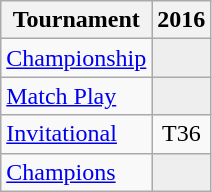<table class="wikitable" style="text-align:center;">
<tr>
<th>Tournament</th>
<th>2016</th>
</tr>
<tr>
<td align="left"><a href='#'>Championship</a></td>
<td style="background:#eeeeee;"></td>
</tr>
<tr>
<td align="left"><a href='#'>Match Play</a></td>
<td style="background:#eeeeee;"></td>
</tr>
<tr>
<td align="left"><a href='#'>Invitational</a></td>
<td>T36</td>
</tr>
<tr>
<td align="left"><a href='#'>Champions</a></td>
<td style="background:#eeeeee;"></td>
</tr>
</table>
